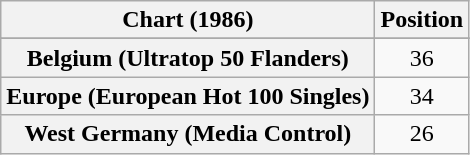<table class="wikitable sortable plainrowheaders" style="text-align:center">
<tr>
<th scope="col">Chart (1986)</th>
<th scope="col">Position</th>
</tr>
<tr>
</tr>
<tr>
<th scope="row">Belgium (Ultratop 50 Flanders)</th>
<td>36</td>
</tr>
<tr>
<th scope="row">Europe (European Hot 100 Singles)</th>
<td>34</td>
</tr>
<tr>
<th scope="row">West Germany (Media Control)</th>
<td>26</td>
</tr>
</table>
